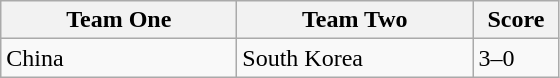<table class="wikitable">
<tr>
<th width=150>Team One</th>
<th width=150>Team Two</th>
<th width=50>Score</th>
</tr>
<tr>
<td>China</td>
<td>South Korea</td>
<td>3–0</td>
</tr>
</table>
